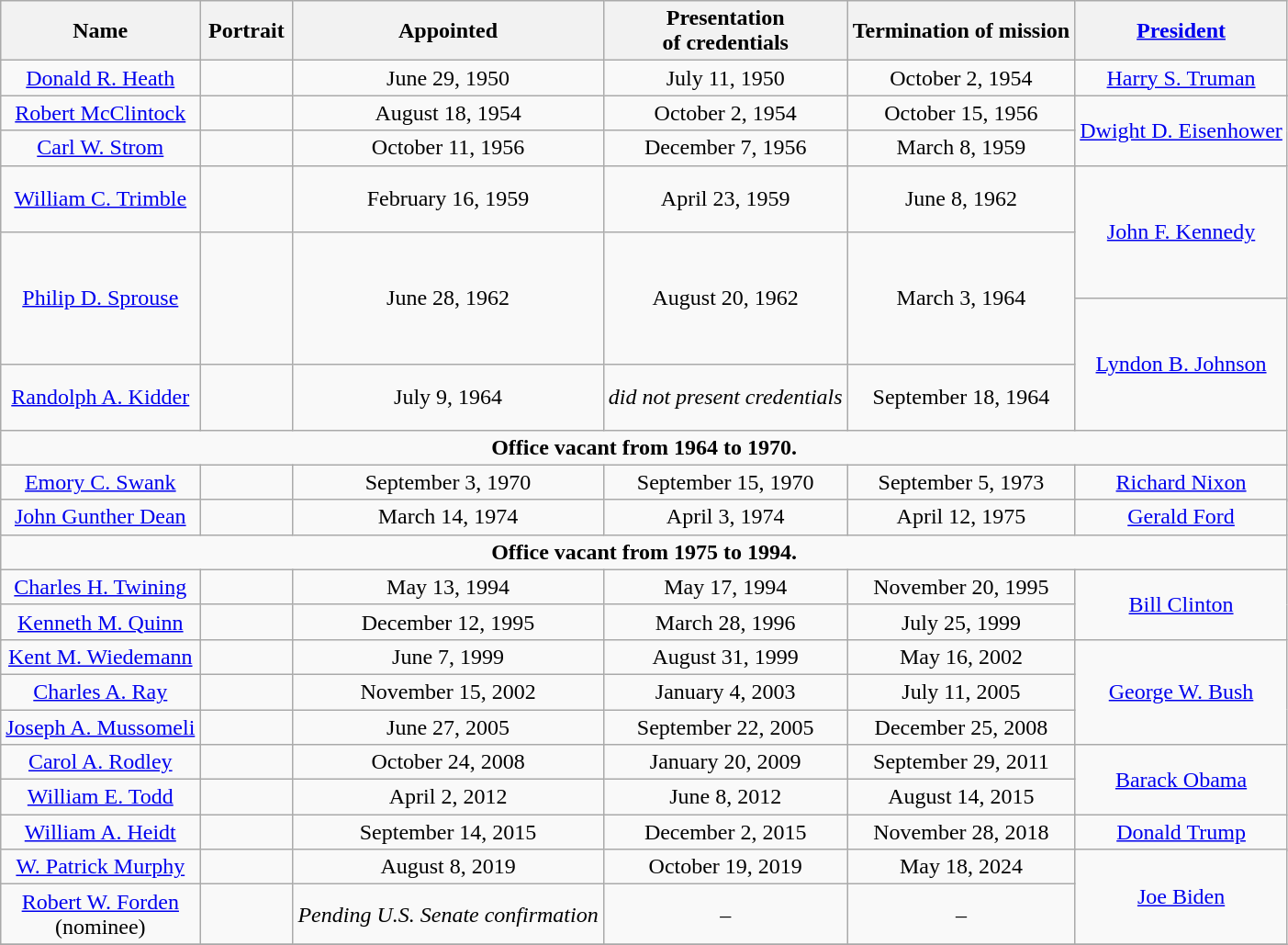<table class="wikitable" style="text-align: center;">
<tr>
<th>Name</th>
<th style="width:60px">Portrait</th>
<th>Appointed</th>
<th>Presentation<br>of credentials</th>
<th>Termination of mission</th>
<th><a href='#'>President</a></th>
</tr>
<tr>
<td rowspan="2"><a href='#'>Donald R. Heath</a></td>
<td rowspan="2"></td>
<td rowspan="2">June 29, 1950</td>
<td rowspan="2">July 11, 1950</td>
<td rowspan="2">October 2, 1954</td>
<td><a href='#'>Harry S. Truman</a></td>
</tr>
<tr>
<td rowspan="4"><a href='#'>Dwight D. Eisenhower</a></td>
</tr>
<tr>
<td><a href='#'>Robert McClintock</a></td>
<td></td>
<td>August 18, 1954</td>
<td>October 2, 1954</td>
<td>October 15, 1956</td>
</tr>
<tr>
<td><a href='#'>Carl W. Strom</a></td>
<td></td>
<td>October 11, 1956</td>
<td>December 7, 1956</td>
<td>March 8, 1959</td>
</tr>
<tr>
<td rowspan="2"><a href='#'>William C. Trimble</a></td>
<td rowspan="2"></td>
<td rowspan="2">February 16, 1959</td>
<td rowspan="2">April 23, 1959</td>
<td rowspan="2">June 8, 1962</td>
</tr>
<tr style="height:3em">
<td rowspan="2"><a href='#'>John F. Kennedy</a></td>
</tr>
<tr style="height:3em">
<td rowspan="2"><a href='#'>Philip D. Sprouse</a></td>
<td rowspan="2"></td>
<td rowspan="2">June 28, 1962</td>
<td rowspan="2">August 20, 1962</td>
<td rowspan="2">March 3, 1964</td>
</tr>
<tr style="height:3em">
<td rowspan=2><a href='#'>Lyndon B. Johnson</a></td>
</tr>
<tr style="height:3em">
<td><a href='#'>Randolph A. Kidder</a></td>
<td></td>
<td>July 9, 1964</td>
<td><em>did not present credentials</em></td>
<td>September 18, 1964</td>
</tr>
<tr>
<td colspan=15 align=center><strong>Office vacant from 1964 to 1970.</strong></td>
</tr>
<tr>
<td><a href='#'>Emory C. Swank</a></td>
<td></td>
<td>September 3, 1970</td>
<td>September 15, 1970</td>
<td>September 5, 1973</td>
<td rowspan="2"><a href='#'>Richard Nixon</a></td>
</tr>
<tr>
<td rowspan="2"><a href='#'>John Gunther Dean</a></td>
<td rowspan="2"></td>
<td rowspan="2">March 14, 1974</td>
<td rowspan="2">April 3, 1974</td>
<td rowspan="2">April 12, 1975</td>
</tr>
<tr>
<td><a href='#'>Gerald Ford</a></td>
</tr>
<tr>
<td colspan=15 align=center><strong>Office vacant from 1975 to 1994.</strong></td>
</tr>
<tr>
<td><a href='#'>Charles H. Twining</a></td>
<td></td>
<td>May 13, 1994</td>
<td>May 17, 1994</td>
<td>November 20, 1995</td>
<td rowspan="3"><a href='#'>Bill Clinton</a></td>
</tr>
<tr>
<td><a href='#'>Kenneth M. Quinn</a></td>
<td></td>
<td>December 12, 1995</td>
<td>March 28, 1996</td>
<td>July 25, 1999</td>
</tr>
<tr>
<td rowspan="2"><a href='#'>Kent M. Wiedemann</a></td>
<td rowspan="2"></td>
<td rowspan="2">June 7, 1999</td>
<td rowspan="2">August 31, 1999</td>
<td rowspan="2">May 16, 2002</td>
</tr>
<tr>
<td rowspan="4"><a href='#'>George W. Bush</a></td>
</tr>
<tr>
<td><a href='#'>Charles A. Ray</a></td>
<td></td>
<td>November 15, 2002</td>
<td>January 4, 2003</td>
<td>July 11, 2005</td>
</tr>
<tr>
<td><a href='#'>Joseph A. Mussomeli</a></td>
<td></td>
<td>June 27, 2005</td>
<td>September 22, 2005</td>
<td>December 25, 2008</td>
</tr>
<tr>
<td rowspan="2"><a href='#'>Carol A. Rodley</a></td>
<td rowspan="2"></td>
<td rowspan="2">October 24, 2008</td>
<td rowspan="2">January 20, 2009</td>
<td rowspan="2">September 29, 2011</td>
</tr>
<tr>
<td rowspan="3"><a href='#'>Barack Obama</a></td>
</tr>
<tr>
<td><a href='#'>William E. Todd</a></td>
<td></td>
<td>April 2, 2012</td>
<td>June 8, 2012</td>
<td>August 14, 2015</td>
</tr>
<tr>
<td rowspan="2"><a href='#'>William A. Heidt</a></td>
<td rowspan="2"></td>
<td rowspan="2">September 14, 2015</td>
<td rowspan="2">December 2, 2015</td>
<td rowspan="2">November 28, 2018</td>
</tr>
<tr>
<td rowspan="2"><a href='#'>Donald Trump</a></td>
</tr>
<tr>
<td rowspan="2"><a href='#'>W. Patrick Murphy</a></td>
<td rowspan="2"></td>
<td rowspan="2">August 8, 2019</td>
<td rowspan="2">October 19, 2019</td>
<td rowspan="2">May 18, 2024</td>
</tr>
<tr>
<td rowspan="2"><a href='#'>Joe Biden</a></td>
</tr>
<tr>
<td><a href='#'>Robert W. Forden</a><br>(nominee)</td>
<td></td>
<td><em>Pending U.S. Senate confirmation</em></td>
<td>–</td>
<td>–</td>
</tr>
<tr>
</tr>
</table>
